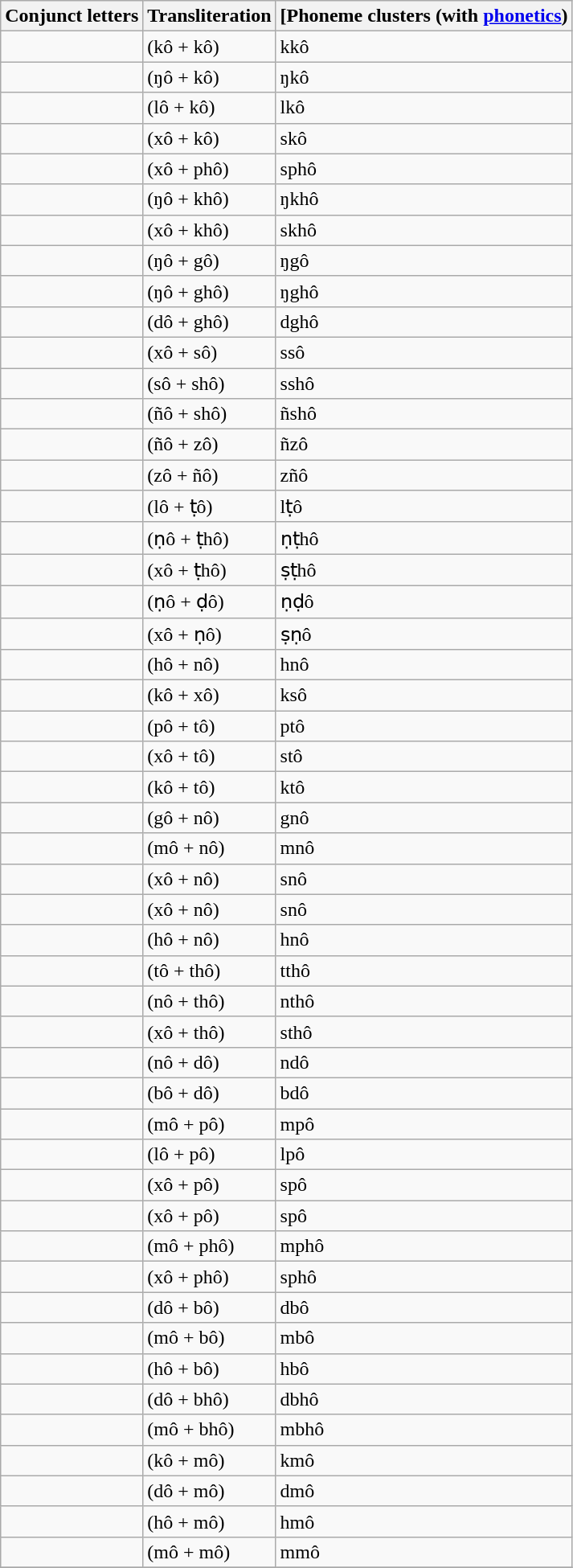<table class="wikitable sortable">
<tr>
<th>Conjunct letters</th>
<th>Transliteration</th>
<th>[Phoneme clusters (with <a href='#'>phonetics</a>)</th>
</tr>
<tr>
<td></td>
<td>(kô + kô)</td>
<td> kkô</td>
</tr>
<tr ko+to +kta>
<td></td>
<td>(ŋô + kô)</td>
<td> ŋkô</td>
</tr>
<tr>
<td></td>
<td>(lô + kô)</td>
<td> lkô</td>
</tr>
<tr>
<td></td>
<td>(xô + kô)</td>
<td> skô</td>
</tr>
<tr>
<td></td>
<td>(xô + phô)</td>
<td> sphô</td>
</tr>
<tr>
<td></td>
<td>(ŋô + khô)</td>
<td> ŋkhô</td>
</tr>
<tr>
<td></td>
<td>(xô + khô)</td>
<td> skhô</td>
</tr>
<tr>
<td></td>
<td>(ŋô + gô)</td>
<td> ŋgô</td>
</tr>
<tr>
<td></td>
<td>(ŋô + ghô)</td>
<td> ŋghô</td>
</tr>
<tr>
<td></td>
<td>(dô + ghô)</td>
<td> dghô</td>
</tr>
<tr>
<td></td>
<td>(xô + sô)</td>
<td> ssô</td>
</tr>
<tr>
<td></td>
<td>(sô + shô)</td>
<td> sshô</td>
</tr>
<tr>
<td></td>
<td>(ñô + shô)</td>
<td> ñshô</td>
</tr>
<tr>
<td></td>
<td>(ñô + zô)</td>
<td> ñzô</td>
</tr>
<tr>
<td></td>
<td>(zô + ñô)</td>
<td> zñô</td>
</tr>
<tr>
<td></td>
<td>(lô + ṭô)</td>
<td> lṭô</td>
</tr>
<tr>
<td></td>
<td>(ṇô + ṭhô)</td>
<td> ṇṭhô</td>
</tr>
<tr>
<td></td>
<td>(xô + ṭhô)</td>
<td> ṣṭhô</td>
</tr>
<tr>
<td></td>
<td>(ṇô + ḍô)</td>
<td> ṇḍô</td>
</tr>
<tr>
<td></td>
<td>(xô + ṇô)</td>
<td> ṣṇô</td>
</tr>
<tr>
<td></td>
<td>(hô + nô)</td>
<td> hnô</td>
</tr>
<tr>
<td></td>
<td>(kô + xô)</td>
<td> ksô</td>
</tr>
<tr>
<td></td>
<td>(pô + tô)</td>
<td> ptô</td>
</tr>
<tr>
<td></td>
<td>(xô + tô)</td>
<td> stô</td>
</tr>
<tr>
<td></td>
<td>(kô + tô)</td>
<td> ktô</td>
</tr>
<tr>
<td></td>
<td>(gô + nô)</td>
<td> gnô</td>
</tr>
<tr>
<td></td>
<td>(mô + nô)</td>
<td> mnô</td>
</tr>
<tr>
<td></td>
<td>(xô + nô)</td>
<td> snô</td>
</tr>
<tr>
<td></td>
<td>(xô + nô)</td>
<td> snô</td>
</tr>
<tr>
<td></td>
<td>(hô + nô)</td>
<td> hnô</td>
</tr>
<tr>
<td></td>
<td>(tô + thô)</td>
<td> tthô</td>
</tr>
<tr>
<td></td>
<td>(nô + thô)</td>
<td> nthô</td>
</tr>
<tr>
<td></td>
<td>(xô + thô)</td>
<td> sthô</td>
</tr>
<tr>
<td></td>
<td>(nô + dô)</td>
<td> ndô</td>
</tr>
<tr>
<td></td>
<td>(bô + dô)</td>
<td> bdô</td>
</tr>
<tr>
<td></td>
<td>(mô + pô)</td>
<td> mpô</td>
</tr>
<tr>
<td></td>
<td>(lô + pô)</td>
<td> lpô</td>
</tr>
<tr>
<td></td>
<td>(xô + pô)</td>
<td> spô</td>
</tr>
<tr>
<td></td>
<td>(xô + pô)</td>
<td> spô</td>
</tr>
<tr>
<td></td>
<td>(mô + phô)</td>
<td> mphô</td>
</tr>
<tr>
<td></td>
<td>(xô + phô)</td>
<td> sphô</td>
</tr>
<tr>
<td></td>
<td>(dô + bô)</td>
<td> dbô</td>
</tr>
<tr>
<td></td>
<td>(mô + bô)</td>
<td> mbô</td>
</tr>
<tr>
<td></td>
<td>(hô + bô)</td>
<td> hbô</td>
</tr>
<tr>
<td></td>
<td>(dô + bhô)</td>
<td> dbhô</td>
</tr>
<tr>
<td></td>
<td>(mô + bhô)</td>
<td> mbhô</td>
</tr>
<tr>
<td></td>
<td>(kô + mô)</td>
<td> kmô</td>
</tr>
<tr>
<td></td>
<td>(dô + mô)</td>
<td> dmô</td>
</tr>
<tr>
<td></td>
<td>(hô + mô)</td>
<td> hmô</td>
</tr>
<tr>
<td></td>
<td>(mô + mô)</td>
<td> mmô</td>
</tr>
<tr>
</tr>
</table>
